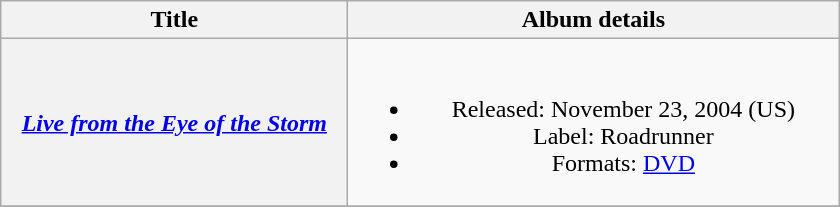<table class="wikitable plainrowheaders" style="text-align:center;">
<tr>
<th scope="col" style="width:14em;">Title</th>
<th scope="col" style="width:20em;">Album details</th>
</tr>
<tr>
<th scope="row"><em><a href='#'>Live from the Eye of the Storm</a></em></th>
<td><br><ul><li>Released: November 23, 2004 <span>(US)</span></li><li>Label: Roadrunner</li><li>Formats: <a href='#'>DVD</a></li></ul></td>
</tr>
<tr>
</tr>
</table>
